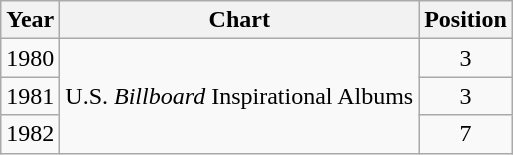<table class="wikitable sortable">
<tr>
<th>Year</th>
<th>Chart</th>
<th>Position</th>
</tr>
<tr>
<td>1980</td>
<td rowspan=3>U.S. <em>Billboard</em> Inspirational Albums</td>
<td style="text-align:center;">3</td>
</tr>
<tr>
<td>1981</td>
<td style="text-align:center;">3</td>
</tr>
<tr>
<td>1982</td>
<td style="text-align:center;">7</td>
</tr>
</table>
